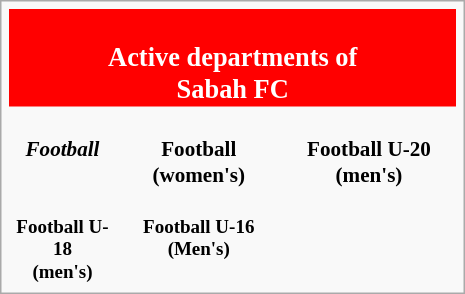<table class="infobox" style="font-size: 88%; width: 22em; text-align: center">
<tr>
<th colspan=3 style="font-size: 125%; background-color:#ff0000; color:white; text-align:center;"><br>Active departments of<br>Sabah FC</th>
</tr>
<tr style="text-align: center">
<td><br><strong><em>Football</em></strong></td>
<td><br><strong>Football (women's)</strong></td>
<td><br><strong>Football U-20 (men's)</strong></td>
</tr>
<tr style="font-size: 90%; text-align: center">
<td><br><strong>Football U-18<br>(men's)</strong></td>
<td><br><strong>Football U-16<br>(Men's)</strong></td>
</tr>
</table>
